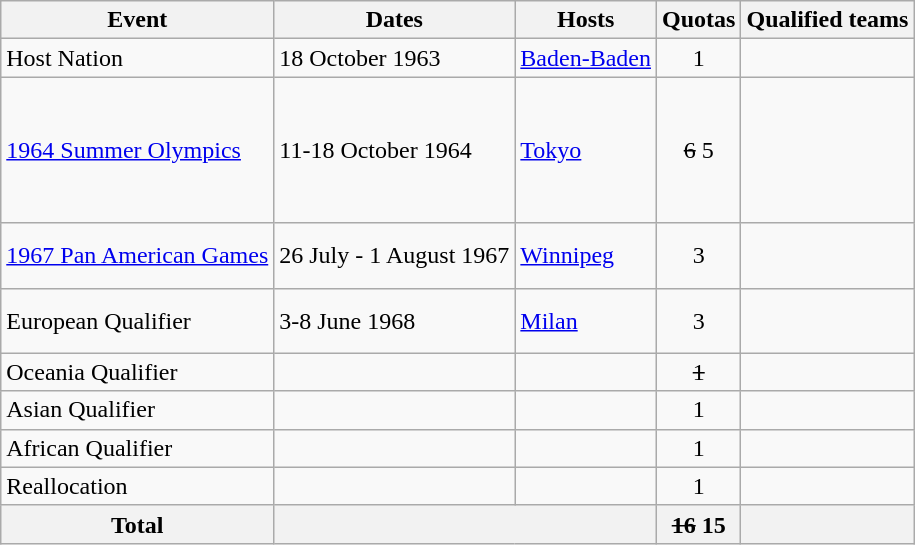<table class="wikitable">
<tr>
<th>Event</th>
<th>Dates</th>
<th>Hosts</th>
<th>Quotas</th>
<th>Qualified teams</th>
</tr>
<tr>
<td>Host Nation</td>
<td>18 October 1963</td>
<td> <a href='#'>Baden-Baden</a></td>
<td align="center">1</td>
<td></td>
</tr>
<tr>
<td><a href='#'>1964 Summer Olympics</a></td>
<td>11-18 October 1964</td>
<td> <a href='#'>Tokyo</a></td>
<td align="center"><s>6</s> 5</td>
<td><br><br><br><br><s></s><br></td>
</tr>
<tr>
<td><a href='#'>1967 Pan American Games</a></td>
<td>26 July - 1 August 1967</td>
<td> <a href='#'>Winnipeg</a></td>
<td align="center">3</td>
<td><br><br></td>
</tr>
<tr>
<td>European Qualifier</td>
<td>3-8 June 1968</td>
<td> <a href='#'>Milan</a></td>
<td align="center">3</td>
<td><br><br></td>
</tr>
<tr>
<td>Oceania Qualifier</td>
<td></td>
<td></td>
<td align="center"><s>1</s></td>
<td><s></s></td>
</tr>
<tr>
<td>Asian Qualifier</td>
<td></td>
<td></td>
<td align="center">1</td>
<td></td>
</tr>
<tr>
<td>African Qualifier</td>
<td></td>
<td></td>
<td align="center">1</td>
<td></td>
</tr>
<tr>
<td>Reallocation</td>
<td></td>
<td></td>
<td align="center">1</td>
<td></td>
</tr>
<tr>
<th>Total</th>
<th colspan="2"></th>
<th><s>16</s> 15</th>
<th></th>
</tr>
</table>
